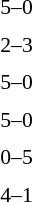<table style="font-size:90%">
<tr>
<td colspan=3></td>
</tr>
<tr>
<td width=150 align=right><strong></strong></td>
<td width=100 align=center>5–0</td>
<td></td>
</tr>
<tr>
<td colspan=3></td>
</tr>
<tr>
<td align=right></td>
<td align=center>2–3</td>
<td><strong></strong></td>
</tr>
<tr>
<td colspan=3></td>
</tr>
<tr>
<td align=right><strong></strong></td>
<td align=center>5–0</td>
<td></td>
</tr>
<tr>
<td colspan=3></td>
</tr>
<tr>
<td align=right><strong></strong></td>
<td align=center>5–0</td>
<td></td>
</tr>
<tr>
<td colspan=3></td>
</tr>
<tr>
<td align=right></td>
<td align=center>0–5</td>
<td><strong></strong></td>
</tr>
<tr>
<td colspan=3></td>
</tr>
<tr>
<td align=right><strong></strong></td>
<td align=center>4–1</td>
<td></td>
</tr>
</table>
